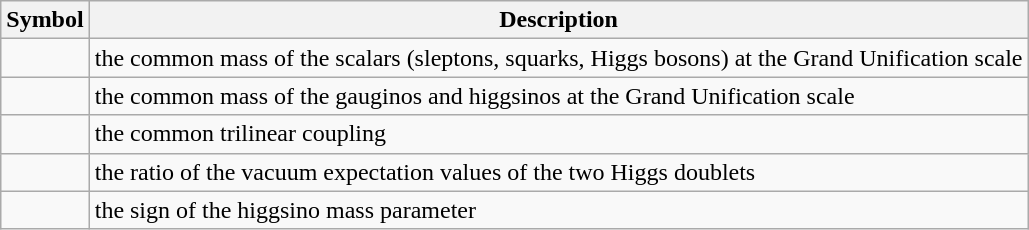<table class="wikitable">
<tr>
<th>Symbol</th>
<th>Description</th>
</tr>
<tr>
<td></td>
<td>the common mass of the scalars (sleptons, squarks, Higgs bosons) at the Grand Unification scale</td>
</tr>
<tr>
<td></td>
<td>the common mass of the gauginos and higgsinos at the Grand Unification scale</td>
</tr>
<tr>
<td></td>
<td>the common trilinear coupling</td>
</tr>
<tr>
<td></td>
<td>the ratio of the vacuum expectation values of the two Higgs doublets</td>
</tr>
<tr>
<td></td>
<td>the sign of the higgsino mass parameter</td>
</tr>
</table>
